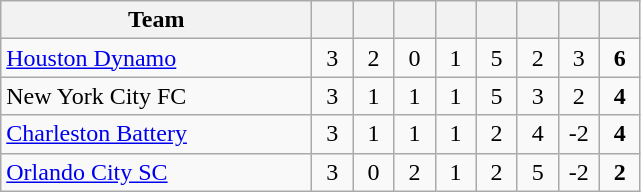<table class="wikitable" style="text-align: center;">
<tr>
<th width="200">Team</th>
<th width="20"></th>
<th width="20"></th>
<th width="20"></th>
<th width="20"></th>
<th width="20"></th>
<th width="20"></th>
<th width="20"></th>
<th width="20"></th>
</tr>
<tr>
<td style="text-align:left;"><a href='#'>Houston Dynamo</a></td>
<td>3</td>
<td>2</td>
<td>0</td>
<td>1</td>
<td>5</td>
<td>2</td>
<td>3</td>
<td><strong>6</strong></td>
</tr>
<tr>
<td style="text-align:left;">New York City FC</td>
<td>3</td>
<td>1</td>
<td>1</td>
<td>1</td>
<td>5</td>
<td>3</td>
<td>2</td>
<td><strong>4</strong></td>
</tr>
<tr>
<td style="text-align:left;"><a href='#'>Charleston Battery</a></td>
<td>3</td>
<td>1</td>
<td>1</td>
<td>1</td>
<td>2</td>
<td>4</td>
<td>-2</td>
<td><strong>4</strong></td>
</tr>
<tr>
<td style="text-align:left;"><a href='#'>Orlando City SC</a></td>
<td>3</td>
<td>0</td>
<td>2</td>
<td>1</td>
<td>2</td>
<td>5</td>
<td>-2</td>
<td><strong>2</strong></td>
</tr>
</table>
